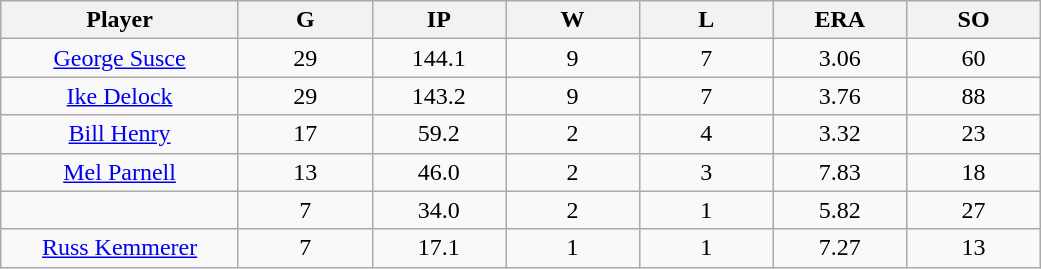<table class="wikitable sortable">
<tr>
<th bgcolor="#DDDDFF" width="16%">Player</th>
<th bgcolor="#DDDDFF" width="9%">G</th>
<th bgcolor="#DDDDFF" width="9%">IP</th>
<th bgcolor="#DDDDFF" width="9%">W</th>
<th bgcolor="#DDDDFF" width="9%">L</th>
<th bgcolor="#DDDDFF" width="9%">ERA</th>
<th bgcolor="#DDDDFF" width="9%">SO</th>
</tr>
<tr align="center">
<td><a href='#'>George Susce</a></td>
<td>29</td>
<td>144.1</td>
<td>9</td>
<td>7</td>
<td>3.06</td>
<td>60</td>
</tr>
<tr align="center">
<td><a href='#'>Ike Delock</a></td>
<td>29</td>
<td>143.2</td>
<td>9</td>
<td>7</td>
<td>3.76</td>
<td>88</td>
</tr>
<tr align="center">
<td><a href='#'>Bill Henry</a></td>
<td>17</td>
<td>59.2</td>
<td>2</td>
<td>4</td>
<td>3.32</td>
<td>23</td>
</tr>
<tr align="center">
<td><a href='#'>Mel Parnell</a></td>
<td>13</td>
<td>46.0</td>
<td>2</td>
<td>3</td>
<td>7.83</td>
<td>18</td>
</tr>
<tr align="center">
<td></td>
<td>7</td>
<td>34.0</td>
<td>2</td>
<td>1</td>
<td>5.82</td>
<td>27</td>
</tr>
<tr align="center">
<td><a href='#'>Russ Kemmerer</a></td>
<td>7</td>
<td>17.1</td>
<td>1</td>
<td>1</td>
<td>7.27</td>
<td>13</td>
</tr>
</table>
